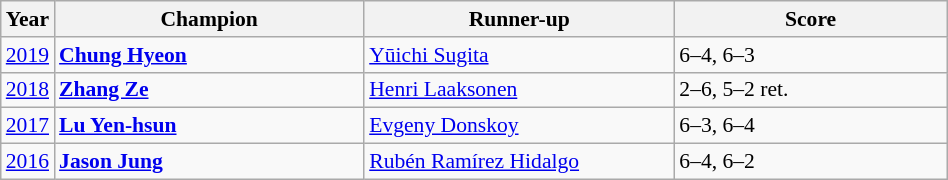<table class="wikitable" style="font-size:90%">
<tr>
<th>Year</th>
<th width="200">Champion</th>
<th width="200">Runner-up</th>
<th width="175">Score</th>
</tr>
<tr>
<td><a href='#'>2019</a></td>
<td> <strong><a href='#'>Chung Hyeon</a></strong></td>
<td> <a href='#'>Yūichi Sugita</a></td>
<td>6–4, 6–3</td>
</tr>
<tr>
<td><a href='#'>2018</a></td>
<td> <strong><a href='#'>Zhang Ze</a></strong></td>
<td> <a href='#'>Henri Laaksonen</a></td>
<td>2–6, 5–2 ret.</td>
</tr>
<tr>
<td><a href='#'>2017</a></td>
<td> <strong><a href='#'>Lu Yen-hsun</a></strong></td>
<td> <a href='#'>Evgeny Donskoy</a></td>
<td>6–3, 6–4</td>
</tr>
<tr>
<td><a href='#'>2016</a></td>
<td> <strong><a href='#'>Jason Jung</a></strong></td>
<td> <a href='#'>Rubén Ramírez Hidalgo</a></td>
<td>6–4, 6–2</td>
</tr>
</table>
